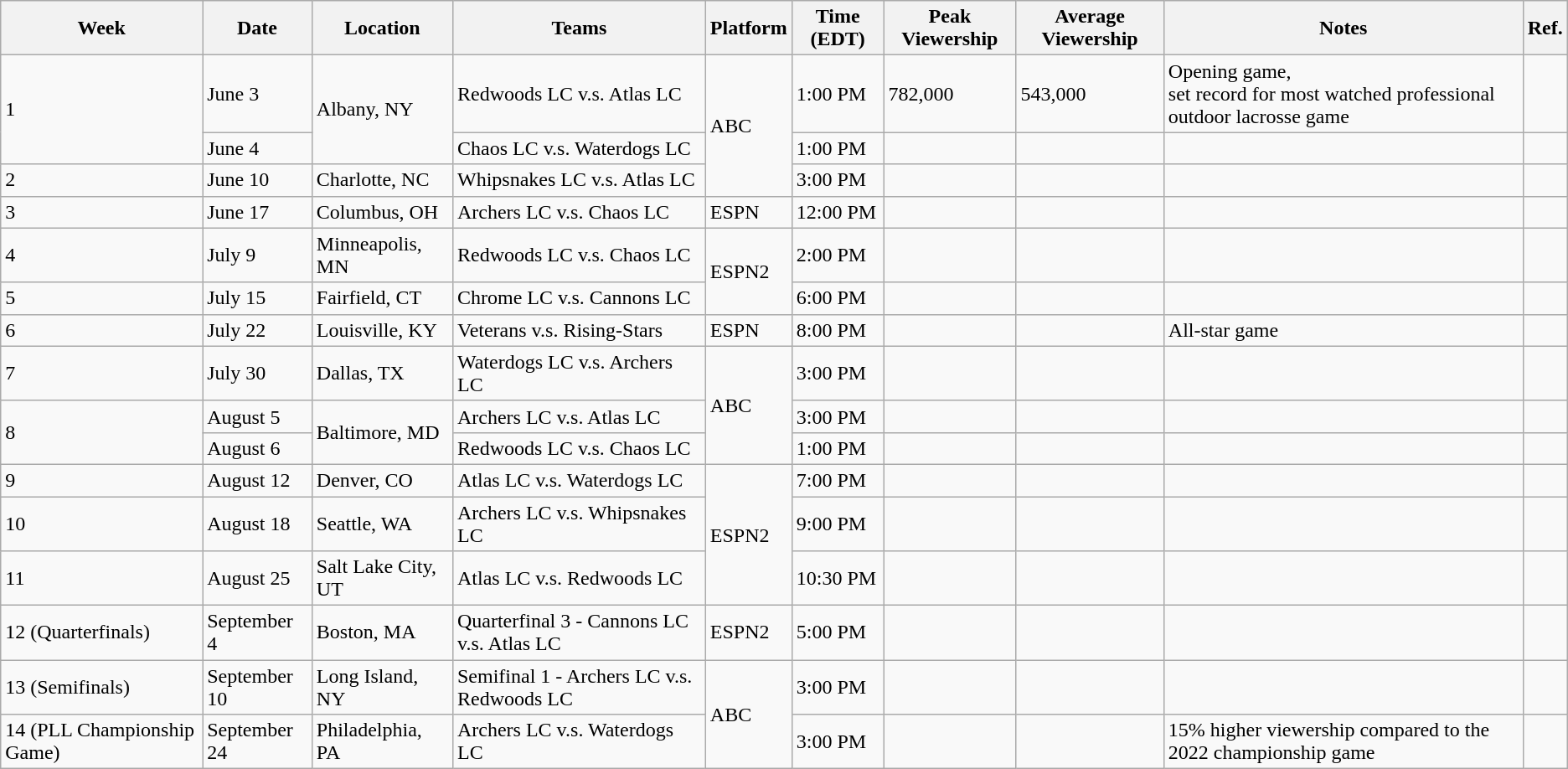<table class="wikitable">
<tr>
<th>Week</th>
<th>Date</th>
<th>Location</th>
<th>Teams</th>
<th>Platform</th>
<th>Time (EDT)</th>
<th>Peak Viewership</th>
<th>Average Viewership</th>
<th>Notes</th>
<th>Ref.</th>
</tr>
<tr>
<td rowspan="2">1</td>
<td>June 3</td>
<td rowspan="2">Albany, NY</td>
<td>Redwoods LC v.s. Atlas LC</td>
<td rowspan="3">ABC</td>
<td>1:00 PM</td>
<td>782,000</td>
<td>543,000</td>
<td>Opening game,<br>set record for most 
watched professional
outdoor lacrosse game</td>
<td></td>
</tr>
<tr>
<td>June 4</td>
<td>Chaos LC v.s. Waterdogs LC</td>
<td>1:00 PM</td>
<td></td>
<td></td>
<td></td>
<td></td>
</tr>
<tr>
<td>2</td>
<td>June 10</td>
<td>Charlotte, NC</td>
<td>Whipsnakes LC v.s. Atlas LC</td>
<td>3:00 PM</td>
<td></td>
<td></td>
<td></td>
<td></td>
</tr>
<tr>
<td>3</td>
<td>June 17</td>
<td>Columbus, OH</td>
<td>Archers LC v.s. Chaos LC</td>
<td>ESPN</td>
<td>12:00 PM</td>
<td></td>
<td></td>
<td></td>
<td></td>
</tr>
<tr>
<td>4</td>
<td>July 9</td>
<td>Minneapolis, MN</td>
<td>Redwoods LC v.s. Chaos LC</td>
<td rowspan="2">ESPN2</td>
<td>2:00 PM</td>
<td></td>
<td></td>
<td></td>
<td></td>
</tr>
<tr>
<td>5</td>
<td>July 15</td>
<td>Fairfield, CT</td>
<td>Chrome LC v.s. Cannons LC</td>
<td>6:00 PM</td>
<td></td>
<td></td>
<td></td>
<td></td>
</tr>
<tr>
<td>6</td>
<td>July 22</td>
<td>Louisville, KY</td>
<td>Veterans v.s. Rising-Stars</td>
<td>ESPN</td>
<td>8:00 PM</td>
<td></td>
<td></td>
<td>All-star game</td>
<td></td>
</tr>
<tr>
<td>7</td>
<td>July 30</td>
<td>Dallas, TX</td>
<td>Waterdogs LC v.s. Archers LC</td>
<td rowspan="3">ABC</td>
<td>3:00 PM</td>
<td></td>
<td></td>
<td></td>
<td></td>
</tr>
<tr>
<td rowspan="2">8</td>
<td>August 5</td>
<td rowspan="2">Baltimore, MD</td>
<td>Archers LC v.s. Atlas LC</td>
<td>3:00 PM</td>
<td></td>
<td></td>
<td></td>
<td></td>
</tr>
<tr>
<td>August 6</td>
<td>Redwoods LC v.s. Chaos LC</td>
<td>1:00 PM</td>
<td></td>
<td></td>
<td></td>
<td></td>
</tr>
<tr>
<td>9</td>
<td>August 12</td>
<td>Denver, CO</td>
<td>Atlas LC v.s. Waterdogs LC</td>
<td rowspan="3">ESPN2</td>
<td>7:00 PM</td>
<td></td>
<td></td>
<td></td>
<td></td>
</tr>
<tr>
<td>10</td>
<td>August 18</td>
<td>Seattle, WA</td>
<td>Archers LC v.s. Whipsnakes LC</td>
<td>9:00 PM</td>
<td></td>
<td></td>
<td></td>
<td></td>
</tr>
<tr>
<td>11</td>
<td>August 25</td>
<td>Salt Lake City, UT</td>
<td>Atlas LC v.s. Redwoods LC</td>
<td>10:30 PM</td>
<td></td>
<td></td>
<td></td>
<td></td>
</tr>
<tr>
<td>12 (Quarterfinals)</td>
<td>September 4</td>
<td>Boston, MA</td>
<td>Quarterfinal 3 - Cannons LC v.s. Atlas LC</td>
<td>ESPN2</td>
<td>5:00 PM</td>
<td></td>
<td></td>
<td></td>
<td></td>
</tr>
<tr>
<td>13 (Semifinals)</td>
<td>September 10</td>
<td>Long Island, NY</td>
<td>Semifinal 1 - Archers LC v.s. Redwoods LC</td>
<td rowspan="2">ABC</td>
<td>3:00 PM</td>
<td></td>
<td></td>
<td></td>
<td></td>
</tr>
<tr>
<td>14 (PLL Championship Game)</td>
<td>September 24</td>
<td>Philadelphia, PA</td>
<td>Archers LC v.s. Waterdogs LC</td>
<td>3:00 PM</td>
<td></td>
<td></td>
<td>15% higher viewership compared to the 2022 championship game</td>
<td></td>
</tr>
</table>
